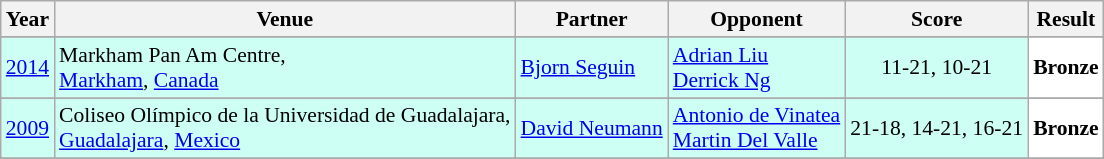<table class="sortable wikitable" style="font-size: 90%;">
<tr>
<th>Year</th>
<th>Venue</th>
<th>Partner</th>
<th>Opponent</th>
<th>Score</th>
<th>Result</th>
</tr>
<tr>
</tr>
<tr style="background:#CDFFF4">
<td align="center"><a href='#'>2014</a></td>
<td align="left">Markham Pan Am Centre,<br><a href='#'>Markham</a>, <a href='#'>Canada</a></td>
<td align="left"> <a href='#'>Bjorn Seguin</a></td>
<td align="left"> <a href='#'>Adrian Liu</a><br> <a href='#'>Derrick Ng</a></td>
<td align="center">11-21, 10-21</td>
<td style="text-align:left; background:white"> <strong>Bronze</strong></td>
</tr>
<tr>
</tr>
<tr style="background:#CDFFF4">
<td align="center"><a href='#'>2009</a></td>
<td align="left">Coliseo Olímpico de la Universidad de Guadalajara,<br><a href='#'>Guadalajara</a>, <a href='#'>Mexico</a></td>
<td align="left"> <a href='#'>David Neumann</a></td>
<td align="left"> <a href='#'>Antonio de Vinatea</a><br> <a href='#'>Martin Del Valle</a></td>
<td align="center">21-18, 14-21, 16-21</td>
<td style="text-align:left; background:white"> <strong>Bronze</strong></td>
</tr>
<tr>
</tr>
</table>
